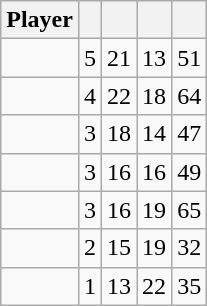<table class="wikitable">
<tr>
<th>Player</th>
<th></th>
<th></th>
<th></th>
<th></th>
</tr>
<tr>
<td></td>
<td>5</td>
<td>21</td>
<td>13</td>
<td>51</td>
</tr>
<tr>
<td></td>
<td>4</td>
<td>22</td>
<td>18</td>
<td>64</td>
</tr>
<tr>
<td></td>
<td>3</td>
<td>18</td>
<td>14</td>
<td>47</td>
</tr>
<tr>
<td></td>
<td>3</td>
<td>16</td>
<td>16</td>
<td>49</td>
</tr>
<tr>
<td></td>
<td>3</td>
<td>16</td>
<td>19</td>
<td>65</td>
</tr>
<tr>
<td></td>
<td>2</td>
<td>15</td>
<td>19</td>
<td>32</td>
</tr>
<tr>
<td></td>
<td>1</td>
<td>13</td>
<td>22</td>
<td>35</td>
</tr>
</table>
